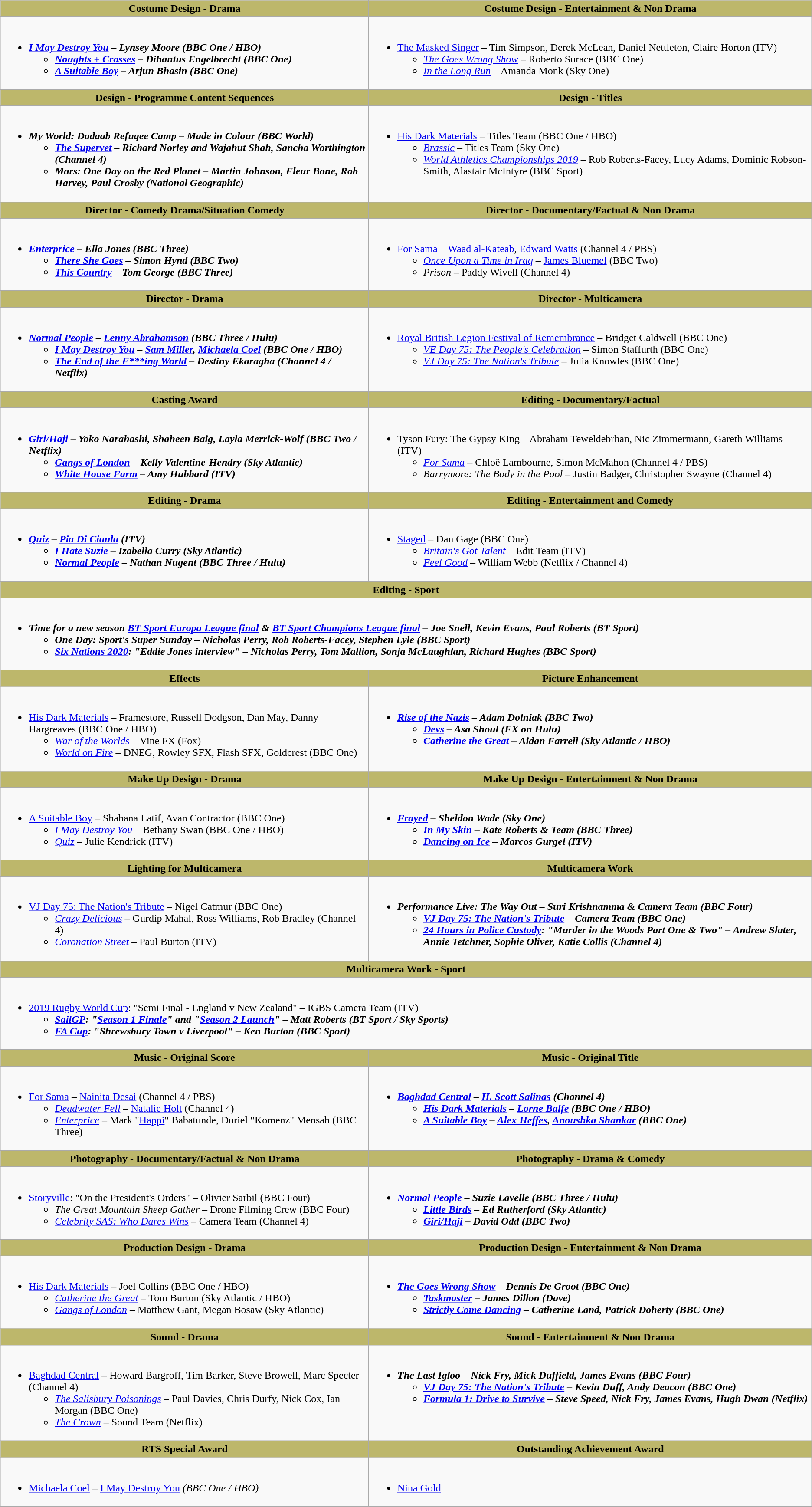<table class=wikitable>
<tr>
<th style="background:#BDB76B;" width:50%">Costume Design - Drama</th>
<th style="background:#BDB76B;" width:50%">Costume Design - Entertainment & Non Drama</th>
</tr>
<tr>
<td valign="top"><br><ul><li><strong><em><a href='#'>I May Destroy You</a><em> – Lynsey Moore (BBC One / HBO)<strong><ul><li></em><a href='#'>Noughts + Crosses</a><em> – Dihantus Engelbrecht (BBC One)</li><li></em><a href='#'>A Suitable Boy</a><em> – Arjun Bhasin (BBC One)</li></ul></li></ul></td>
<td valign="top"><br><ul><li></em></strong><a href='#'>The Masked Singer</a></em> – Tim Simpson, Derek McLean, Daniel Nettleton, Claire Horton (ITV)</strong><ul><li><em><a href='#'>The Goes Wrong Show</a></em> – Roberto Surace (BBC One)</li><li><em><a href='#'>In the Long Run</a></em> – Amanda Monk (Sky One)</li></ul></li></ul></td>
</tr>
<tr>
<th style="background:#BDB76B;" width:50%">Design - Programme Content Sequences</th>
<th style="background:#BDB76B;" width:50%">Design - Titles</th>
</tr>
<tr>
<td valign="top"><br><ul><li><strong><em>My World: Dadaab Refugee Camp<em> – Made in Colour (BBC World)<strong><ul><li></em><a href='#'>The Supervet</a><em> – Richard Norley and Wajahut Shah, Sancha Worthington (Channel 4)</li><li></em>Mars: One Day on the Red Planet<em> – Martin Johnson, Fleur Bone, Rob Harvey, Paul Crosby (National Geographic)</li></ul></li></ul></td>
<td valign="top"><br><ul><li></em></strong><a href='#'>His Dark Materials</a></em> – Titles Team (BBC One / HBO)</strong><ul><li><em><a href='#'>Brassic</a></em> – Titles Team (Sky One)</li><li><em><a href='#'>World Athletics Championships 2019</a></em> – Rob Roberts-Facey, Lucy Adams, Dominic Robson-Smith, Alastair McIntyre (BBC Sport)</li></ul></li></ul></td>
</tr>
<tr>
<th style="background:#BDB76B;" width:50%">Director - Comedy Drama/Situation Comedy</th>
<th style="background:#BDB76B;" width:50%">Director - Documentary/Factual & Non Drama</th>
</tr>
<tr>
<td valign="top"><br><ul><li><strong><em><a href='#'>Enterprice</a><em> – Ella Jones (BBC Three)<strong><ul><li></em><a href='#'>There She Goes</a><em> – Simon Hynd (BBC Two)</li><li></em><a href='#'>This Country</a><em> – Tom George (BBC Three)</li></ul></li></ul></td>
<td valign="top"><br><ul><li></em></strong><a href='#'>For Sama</a></em> – <a href='#'>Waad al-Kateab</a>, <a href='#'>Edward Watts</a> (Channel 4 / PBS)</strong><ul><li><em><a href='#'>Once Upon a Time in Iraq</a></em> – <a href='#'>James Bluemel</a> (BBC Two)</li><li><em>Prison</em> – Paddy Wivell (Channel 4)</li></ul></li></ul></td>
</tr>
<tr>
<th style="background:#BDB76B;" width:50%">Director - Drama</th>
<th style="background:#BDB76B;" width:50%">Director - Multicamera</th>
</tr>
<tr>
<td valign="top"><br><ul><li><strong><em><a href='#'>Normal People</a><em> – <a href='#'>Lenny Abrahamson</a> (BBC Three / Hulu)<strong><ul><li></em><a href='#'>I May Destroy You</a><em> – <a href='#'>Sam Miller</a>, <a href='#'>Michaela Coel</a> (BBC One / HBO)</li><li></em><a href='#'>The End of the F***ing World</a><em> – Destiny Ekaragha (Channel 4 / Netflix)</li></ul></li></ul></td>
<td valign="top"><br><ul><li></em></strong><a href='#'>Royal British Legion Festival of Remembrance</a></em> – Bridget Caldwell (BBC One)</strong><ul><li><em><a href='#'>VE Day 75: The People's Celebration</a></em> – Simon Staffurth (BBC One)</li><li><em><a href='#'>VJ Day 75: The Nation's Tribute</a></em> – Julia Knowles (BBC One)</li></ul></li></ul></td>
</tr>
<tr>
<th style="background:#BDB76B;" width:50%">Casting Award</th>
<th style="background:#BDB76B;" width:50%">Editing - Documentary/Factual</th>
</tr>
<tr>
<td valign="top"><br><ul><li><strong><em><a href='#'>Giri/Haji</a><em> – Yoko Narahashi, Shaheen Baig, Layla Merrick-Wolf (BBC Two / Netflix)<strong><ul><li></em><a href='#'>Gangs of London</a><em> – Kelly Valentine-Hendry (Sky Atlantic)</li><li></em><a href='#'>White House Farm</a><em> – Amy Hubbard (ITV)</li></ul></li></ul></td>
<td valign="top"><br><ul><li></em></strong>Tyson Fury: The Gypsy King</em> – Abraham Teweldebrhan, Nic Zimmermann, Gareth Williams (ITV)</strong><ul><li><em><a href='#'>For Sama</a></em> – Chloë Lambourne, Simon McMahon (Channel 4 / PBS)</li><li><em>Barrymore: The Body in the Pool</em> – Justin Badger, Christopher Swayne (Channel 4)</li></ul></li></ul></td>
</tr>
<tr>
<th style="background:#BDB76B;" width:50%">Editing - Drama</th>
<th style="background:#BDB76B;" width:50%">Editing - Entertainment and Comedy</th>
</tr>
<tr>
<td valign="top"><br><ul><li><strong><em><a href='#'>Quiz</a><em> – <a href='#'>Pia Di Ciaula</a> (ITV)<strong><ul><li></em><a href='#'>I Hate Suzie</a><em> – Izabella Curry (Sky Atlantic)</li><li></em><a href='#'>Normal People</a><em> – Nathan Nugent (BBC Three / Hulu)</li></ul></li></ul></td>
<td valign="top"><br><ul><li></em></strong><a href='#'>Staged</a></em> – Dan Gage (BBC One)</strong><ul><li><em><a href='#'>Britain's Got Talent</a></em> – Edit Team (ITV)</li><li><em><a href='#'>Feel Good</a></em> – William Webb (Netflix / Channel 4)</li></ul></li></ul></td>
</tr>
<tr>
<th colspan="2" style="background:#BDB76B;" width:50%">Editing - Sport</th>
</tr>
<tr>
<td colspan="2" valign="top"><br><ul><li><strong><em>Time for a new season <a href='#'>BT Sport Europa League final</a> & <a href='#'>BT Sport Champions League final</a><em> – Joe Snell, Kevin Evans, Paul Roberts (BT Sport)<strong><ul><li></em>One Day: Sport's Super Sunday<em> – Nicholas Perry, Rob Roberts-Facey, Stephen Lyle (BBC Sport)</li><li></em><a href='#'>Six Nations 2020</a><em>: "Eddie Jones interview" – Nicholas Perry, Tom Mallion, Sonja McLaughlan, Richard Hughes (BBC Sport)</li></ul></li></ul></td>
</tr>
<tr>
<th style="background:#BDB76B;" width:50%">Effects</th>
<th style="background:#BDB76B;" width:50%">Picture Enhancement</th>
</tr>
<tr>
<td valign="top"><br><ul><li></em></strong><a href='#'>His Dark Materials</a></em> – Framestore, Russell Dodgson, Dan May, Danny Hargreaves (BBC One / HBO)</strong><ul><li><em><a href='#'>War of the Worlds</a></em> – Vine FX (Fox)</li><li><em><a href='#'>World on Fire</a></em> – DNEG, Rowley SFX, Flash SFX, Goldcrest (BBC One)</li></ul></li></ul></td>
<td valign="top"><br><ul><li><strong><em><a href='#'>Rise of the Nazis</a><em> – Adam Dolniak (BBC Two)<strong><ul><li></em><a href='#'>Devs</a><em> – Asa Shoul (FX on Hulu)</li><li></em><a href='#'>Catherine the Great</a><em> – Aidan Farrell (Sky Atlantic / HBO)</li></ul></li></ul></td>
</tr>
<tr>
<th style="background:#BDB76B;" width:50%">Make Up Design - Drama</th>
<th style="background:#BDB76B;" width:50%">Make Up Design - Entertainment & Non Drama</th>
</tr>
<tr>
<td valign="top"><br><ul><li></em></strong><a href='#'>A Suitable Boy</a></em> – Shabana Latif, Avan Contractor (BBC One)</strong><ul><li><em><a href='#'>I May Destroy You</a></em> – Bethany Swan (BBC One / HBO)</li><li><em><a href='#'>Quiz</a></em> – Julie Kendrick (ITV)</li></ul></li></ul></td>
<td valign="top"><br><ul><li><strong><em><a href='#'>Frayed</a><em> – Sheldon Wade (Sky One)<strong><ul><li></em><a href='#'>In My Skin</a><em> – Kate Roberts & Team (BBC Three)</li><li></em><a href='#'>Dancing on Ice</a><em> – Marcos Gurgel (ITV)</li></ul></li></ul></td>
</tr>
<tr>
<th style="background:#BDB76B;" width:50%">Lighting for Multicamera</th>
<th style="background:#BDB76B;" width:50%">Multicamera Work</th>
</tr>
<tr>
<td valign="top"><br><ul><li></em></strong><a href='#'>VJ Day 75: The Nation's Tribute</a></em> – Nigel Catmur (BBC One)</strong><ul><li><em><a href='#'>Crazy Delicious</a></em> – Gurdip Mahal, Ross Williams, Rob Bradley (Channel 4)</li><li><em><a href='#'>Coronation Street</a></em> – Paul Burton (ITV)</li></ul></li></ul></td>
<td valign="top"><br><ul><li><strong><em>Performance Live: The Way Out<em> – Suri Krishnamma & Camera Team (BBC Four)<strong><ul><li></em><a href='#'>VJ Day 75: The Nation's Tribute</a><em> – Camera Team (BBC One)</li><li></em><a href='#'>24 Hours in Police Custody</a><em>: "Murder in the Woods Part One & Two" – Andrew Slater, Annie Tetchner, Sophie Oliver, Katie Collis (Channel 4)</li></ul></li></ul></td>
</tr>
<tr>
<th colspan="2" style="background:#BDB76B;" width:50%">Multicamera Work - Sport</th>
</tr>
<tr>
<td colspan="2" valign="top"><br><ul><li></em></strong><a href='#'>2019 Rugby World Cup</a></em>: "Semi Final - England v New Zealand" – IGBS Camera Team (ITV)</strong><ul><li><strong><em><a href='#'>SailGP</a><em>: "<a href='#'>Season 1 Finale</a>" and "<a href='#'>Season 2 Launch</a>" – Matt Roberts (BT Sport / Sky Sports)<strong></li><li></em><a href='#'>FA Cup</a><em>: "Shrewsbury Town v Liverpool" – Ken Burton (BBC Sport)</li></ul></li></ul></td>
</tr>
<tr>
<th style="background:#BDB76B;" width:50%">Music - Original Score</th>
<th style="background:#BDB76B;" width:50%">Music - Original Title</th>
</tr>
<tr>
<td valign="top"><br><ul><li></em></strong><a href='#'>For Sama</a></em> – <a href='#'>Nainita Desai</a> (Channel 4 / PBS)</strong><ul><li><em><a href='#'>Deadwater Fell</a></em> – <a href='#'>Natalie Holt</a> (Channel 4)</li><li><em><a href='#'>Enterprice</a></em> – Mark "<a href='#'>Happi</a>" Babatunde, Duriel "Komenz" Mensah (BBC Three)</li></ul></li></ul></td>
<td valign="top"><br><ul><li><strong><em><a href='#'>Baghdad Central</a><em> – <a href='#'>H. Scott Salinas</a> (Channel 4)<strong><ul><li></em><a href='#'>His Dark Materials</a><em> – <a href='#'>Lorne Balfe</a> (BBC One / HBO)</li><li></em><a href='#'>A Suitable Boy</a><em> – <a href='#'>Alex Heffes</a>, <a href='#'>Anoushka Shankar</a> (BBC One)</li></ul></li></ul></td>
</tr>
<tr>
<th style="background:#BDB76B;" width:50%">Photography - Documentary/Factual & Non Drama</th>
<th style="background:#BDB76B;" width:50%">Photography - Drama & Comedy</th>
</tr>
<tr>
<td valign="top"><br><ul><li></em></strong><a href='#'>Storyville</a></em>: "On the President's Orders" – Olivier Sarbil (BBC Four)</strong><ul><li><em>The Great Mountain Sheep Gather</em> – Drone Filming Crew (BBC Four)</li><li><em><a href='#'>Celebrity SAS: Who Dares Wins</a></em> – Camera Team (Channel 4)</li></ul></li></ul></td>
<td valign="top"><br><ul><li><strong><em><a href='#'>Normal People</a><em> – Suzie Lavelle (BBC Three / Hulu)<strong><ul><li></em><a href='#'>Little Birds</a><em> – Ed Rutherford (Sky Atlantic)</li><li></em><a href='#'>Giri/Haji</a><em> – David Odd (BBC Two)</li></ul></li></ul></td>
</tr>
<tr>
<th style="background:#BDB76B;" width:50%">Production Design - Drama</th>
<th style="background:#BDB76B;" width:50%">Production Design - Entertainment & Non Drama</th>
</tr>
<tr>
<td valign="top"><br><ul><li></em></strong><a href='#'>His Dark Materials</a></em> – Joel Collins (BBC One / HBO)</strong><ul><li><em><a href='#'>Catherine the Great</a></em> – Tom Burton (Sky Atlantic / HBO)</li><li><em><a href='#'>Gangs of London</a></em> – Matthew Gant, Megan Bosaw (Sky Atlantic)</li></ul></li></ul></td>
<td valign="top"><br><ul><li><strong><em><a href='#'>The Goes Wrong Show</a><em> – Dennis De Groot (BBC One)<strong><ul><li></em><a href='#'>Taskmaster</a><em> – James Dillon (Dave)</li><li></em><a href='#'>Strictly Come Dancing</a><em> – Catherine Land, Patrick Doherty (BBC One)</li></ul></li></ul></td>
</tr>
<tr>
<th style="background:#BDB76B;" width:50%">Sound - Drama</th>
<th style="background:#BDB76B;" width:50%">Sound - Entertainment & Non Drama</th>
</tr>
<tr>
<td valign="top"><br><ul><li></em></strong><a href='#'>Baghdad Central</a></em> – Howard Bargroff, Tim Barker, Steve Browell, Marc Specter (Channel 4)</strong><ul><li><em><a href='#'>The Salisbury Poisonings</a></em> – Paul Davies, Chris Durfy, Nick Cox, Ian Morgan (BBC One)</li><li><em><a href='#'>The Crown</a></em> – Sound Team (Netflix)</li></ul></li></ul></td>
<td valign="top"><br><ul><li><strong><em>The Last Igloo<em> – Nick Fry, Mick Duffield, James Evans (BBC Four)<strong><ul><li></em><a href='#'>VJ Day 75: The Nation's Tribute</a><em> – Kevin Duff, Andy Deacon (BBC One)</li><li></em><a href='#'>Formula 1: Drive to Survive</a><em> – Steve Speed, Nick Fry, James Evans, Hugh Dwan (Netflix)</li></ul></li></ul></td>
</tr>
<tr>
<th style="background:#BDB76B;" width:50%">RTS Special Award</th>
<th style="background:#BDB76B;" width:50%">Outstanding Achievement Award</th>
</tr>
<tr>
<td valign="top"><br><ul><li></strong><a href='#'>Michaela Coel</a> – </em><a href='#'>I May Destroy You</a><em> (BBC One / HBO)<strong></li></ul></td>
<td valign="top"><br><ul><li></strong><a href='#'>Nina Gold</a><strong></li></ul></td>
</tr>
<tr>
</tr>
</table>
